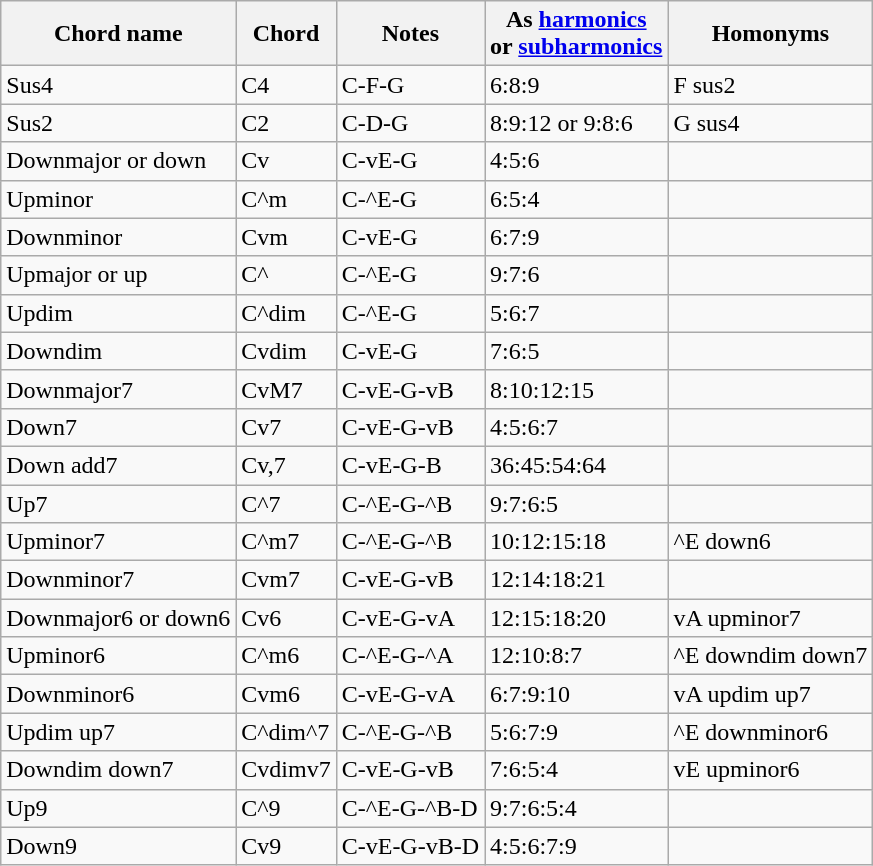<table class="wikitable">
<tr>
<th>Chord name</th>
<th>Chord</th>
<th>Notes</th>
<th>As <a href='#'>harmonics</a><br>or <a href='#'>subharmonics</a></th>
<th>Homonyms</th>
</tr>
<tr>
<td>Sus4</td>
<td>C4</td>
<td>C-F-G</td>
<td>6:8:9</td>
<td>F sus2</td>
</tr>
<tr>
<td>Sus2</td>
<td>C2</td>
<td>C-D-G</td>
<td>8:9:12 or 9:8:6</td>
<td>G sus4</td>
</tr>
<tr>
<td>Downmajor or down</td>
<td>Cv</td>
<td>C-vE-G</td>
<td>4:5:6</td>
<td></td>
</tr>
<tr>
<td>Upminor</td>
<td>C^m</td>
<td>C-^E-G</td>
<td>6:5:4</td>
<td></td>
</tr>
<tr>
<td>Downminor</td>
<td>Cvm</td>
<td>C-vE-G</td>
<td>6:7:9</td>
<td></td>
</tr>
<tr>
<td>Upmajor or up</td>
<td>C^</td>
<td>C-^E-G</td>
<td>9:7:6</td>
<td></td>
</tr>
<tr>
<td>Updim</td>
<td>C^dim</td>
<td>C-^E-G</td>
<td>5:6:7</td>
<td></td>
</tr>
<tr>
<td>Downdim</td>
<td>Cvdim</td>
<td>C-vE-G</td>
<td>7:6:5</td>
<td></td>
</tr>
<tr>
<td>Downmajor7</td>
<td>CvM7</td>
<td>C-vE-G-vB</td>
<td>8:10:12:15</td>
<td></td>
</tr>
<tr>
<td>Down7</td>
<td>Cv7</td>
<td>C-vE-G-vB</td>
<td>4:5:6:7</td>
<td></td>
</tr>
<tr>
<td>Down add7</td>
<td>Cv,7</td>
<td>C-vE-G-B</td>
<td>36:45:54:64</td>
<td></td>
</tr>
<tr>
<td>Up7</td>
<td>C^7</td>
<td>C-^E-G-^B</td>
<td>9:7:6:5</td>
<td></td>
</tr>
<tr>
<td>Upminor7</td>
<td>C^m7</td>
<td>C-^E-G-^B</td>
<td>10:12:15:18</td>
<td>^E down6</td>
</tr>
<tr>
<td>Downminor7</td>
<td>Cvm7</td>
<td>C-vE-G-vB</td>
<td>12:14:18:21</td>
<td></td>
</tr>
<tr>
<td>Downmajor6 or down6</td>
<td>Cv6</td>
<td>C-vE-G-vA</td>
<td>12:15:18:20</td>
<td>vA upminor7</td>
</tr>
<tr>
<td>Upminor6</td>
<td>C^m6</td>
<td>C-^E-G-^A</td>
<td>12:10:8:7</td>
<td>^E downdim down7</td>
</tr>
<tr>
<td>Downminor6</td>
<td>Cvm6</td>
<td>C-vE-G-vA</td>
<td>6:7:9:10</td>
<td>vA updim up7</td>
</tr>
<tr>
<td>Updim up7</td>
<td>C^dim^7</td>
<td>C-^E-G-^B</td>
<td>5:6:7:9</td>
<td>^E downminor6</td>
</tr>
<tr>
<td>Downdim down7</td>
<td>Cvdimv7</td>
<td>C-vE-G-vB</td>
<td>7:6:5:4</td>
<td>vE upminor6</td>
</tr>
<tr>
<td>Up9</td>
<td>C^9</td>
<td>C-^E-G-^B-D</td>
<td>9:7:6:5:4</td>
<td></td>
</tr>
<tr>
<td>Down9</td>
<td>Cv9</td>
<td>C-vE-G-vB-D</td>
<td>4:5:6:7:9</td>
<td></td>
</tr>
</table>
